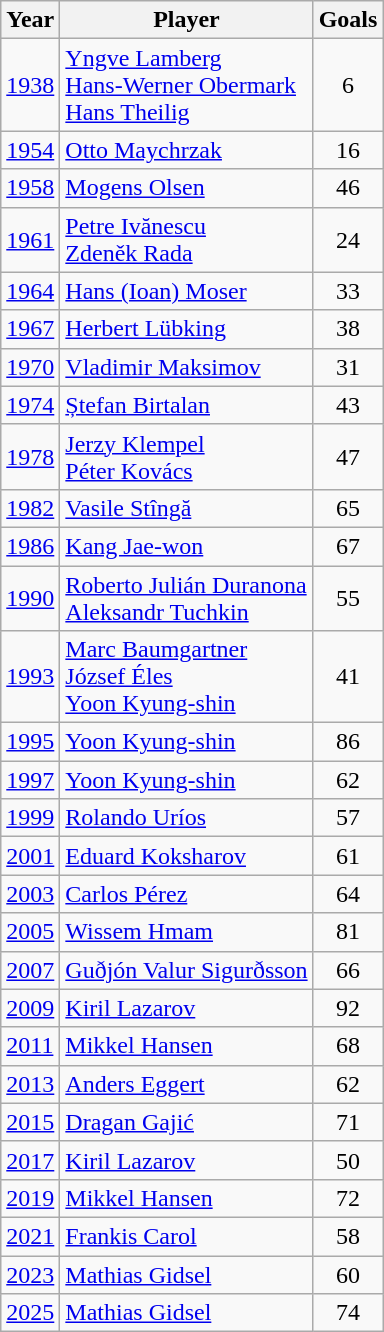<table class="wikitable">
<tr>
<th>Year</th>
<th>Player</th>
<th>Goals</th>
</tr>
<tr>
<td><a href='#'>1938</a></td>
<td> <a href='#'>Yngve Lamberg</a><br> <a href='#'>Hans-Werner Obermark</a><br> <a href='#'>Hans Theilig</a></td>
<td align=center>6</td>
</tr>
<tr>
<td><a href='#'>1954</a></td>
<td> <a href='#'>Otto Maychrzak</a></td>
<td align=center>16</td>
</tr>
<tr>
<td><a href='#'>1958</a></td>
<td> <a href='#'>Mogens Olsen</a></td>
<td align=center>46</td>
</tr>
<tr>
<td><a href='#'>1961</a></td>
<td> <a href='#'>Petre Ivănescu</a><br> <a href='#'>Zdeněk Rada</a></td>
<td align=center>24</td>
</tr>
<tr>
<td><a href='#'>1964</a></td>
<td> <a href='#'>Hans (Ioan) Moser</a></td>
<td align=center>33</td>
</tr>
<tr>
<td><a href='#'>1967</a></td>
<td> <a href='#'>Herbert Lübking</a></td>
<td align=center>38</td>
</tr>
<tr>
<td><a href='#'>1970</a></td>
<td> <a href='#'>Vladimir Maksimov</a></td>
<td align=center>31</td>
</tr>
<tr>
<td><a href='#'>1974</a></td>
<td> <a href='#'>Ștefan Birtalan</a></td>
<td align=center>43</td>
</tr>
<tr>
<td><a href='#'>1978</a></td>
<td> <a href='#'>Jerzy Klempel</a><br> <a href='#'>Péter Kovács</a></td>
<td align=center>47</td>
</tr>
<tr>
<td><a href='#'>1982</a></td>
<td> <a href='#'>Vasile Stîngă</a></td>
<td align=center>65</td>
</tr>
<tr>
<td><a href='#'>1986</a></td>
<td> <a href='#'>Kang Jae-won</a></td>
<td align=center>67</td>
</tr>
<tr>
<td><a href='#'>1990</a></td>
<td> <a href='#'>Roberto Julián Duranona</a><br> <a href='#'>Aleksandr Tuchkin</a></td>
<td align=center>55</td>
</tr>
<tr>
<td><a href='#'>1993</a></td>
<td> <a href='#'>Marc Baumgartner</a><br> <a href='#'>József Éles</a><br> <a href='#'>Yoon Kyung-shin</a></td>
<td align=center>41</td>
</tr>
<tr>
<td><a href='#'>1995</a></td>
<td> <a href='#'>Yoon Kyung-shin</a></td>
<td align=center>86</td>
</tr>
<tr>
<td><a href='#'>1997</a></td>
<td> <a href='#'>Yoon Kyung-shin</a></td>
<td align=center>62</td>
</tr>
<tr>
<td><a href='#'>1999</a></td>
<td> <a href='#'>Rolando Uríos</a></td>
<td align=center>57</td>
</tr>
<tr>
<td><a href='#'>2001</a></td>
<td> <a href='#'>Eduard Koksharov</a></td>
<td align=center>61</td>
</tr>
<tr>
<td><a href='#'>2003</a></td>
<td> <a href='#'>Carlos Pérez</a></td>
<td align=center>64</td>
</tr>
<tr>
<td><a href='#'>2005</a></td>
<td> <a href='#'>Wissem Hmam</a></td>
<td align=center>81</td>
</tr>
<tr>
<td><a href='#'>2007</a></td>
<td> <a href='#'>Guðjón Valur Sigurðsson</a></td>
<td align=center>66</td>
</tr>
<tr>
<td><a href='#'>2009</a></td>
<td> <a href='#'>Kiril Lazarov</a></td>
<td align=center>92</td>
</tr>
<tr>
<td><a href='#'>2011</a></td>
<td> <a href='#'>Mikkel Hansen</a></td>
<td align=center>68</td>
</tr>
<tr>
<td><a href='#'>2013</a></td>
<td> <a href='#'>Anders Eggert</a></td>
<td align=center>62</td>
</tr>
<tr>
<td><a href='#'>2015</a></td>
<td> <a href='#'>Dragan Gajić</a></td>
<td align=center>71</td>
</tr>
<tr>
<td><a href='#'>2017</a></td>
<td> <a href='#'>Kiril Lazarov</a></td>
<td align=center>50</td>
</tr>
<tr>
<td><a href='#'>2019</a></td>
<td> <a href='#'>Mikkel Hansen</a></td>
<td align=center>72</td>
</tr>
<tr>
<td><a href='#'>2021</a></td>
<td> <a href='#'>Frankis Carol</a></td>
<td align=center>58</td>
</tr>
<tr>
<td><a href='#'>2023</a></td>
<td> <a href='#'>Mathias Gidsel</a></td>
<td align=center>60</td>
</tr>
<tr>
<td><a href='#'>2025</a></td>
<td> <a href='#'>Mathias Gidsel</a></td>
<td align=center>74</td>
</tr>
</table>
